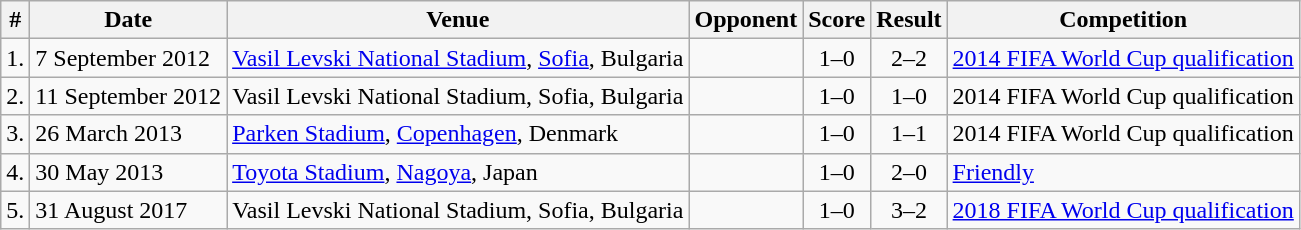<table class="wikitable sortable">
<tr>
<th>#</th>
<th>Date</th>
<th>Venue</th>
<th>Opponent</th>
<th>Score</th>
<th>Result</th>
<th>Competition</th>
</tr>
<tr>
<td>1.</td>
<td>7 September 2012</td>
<td><a href='#'>Vasil Levski National Stadium</a>, <a href='#'>Sofia</a>, Bulgaria</td>
<td></td>
<td align="center">1–0</td>
<td align="center">2–2</td>
<td><a href='#'>2014 FIFA World Cup qualification</a></td>
</tr>
<tr>
<td>2.</td>
<td>11 September 2012</td>
<td>Vasil Levski National Stadium, Sofia, Bulgaria</td>
<td></td>
<td align="center">1–0</td>
<td align="center">1–0</td>
<td>2014 FIFA World Cup qualification</td>
</tr>
<tr>
<td>3.</td>
<td>26 March 2013</td>
<td><a href='#'>Parken Stadium</a>, <a href='#'>Copenhagen</a>, Denmark</td>
<td></td>
<td align="center">1–0</td>
<td align="center">1–1</td>
<td>2014 FIFA World Cup qualification</td>
</tr>
<tr>
<td>4.</td>
<td>30 May 2013</td>
<td><a href='#'>Toyota Stadium</a>, <a href='#'>Nagoya</a>, Japan</td>
<td></td>
<td align="center">1–0</td>
<td align="center">2–0</td>
<td><a href='#'>Friendly</a></td>
</tr>
<tr>
<td>5.</td>
<td>31 August 2017</td>
<td>Vasil Levski National Stadium, Sofia, Bulgaria</td>
<td></td>
<td align="center">1–0</td>
<td align="center">3–2</td>
<td><a href='#'>2018 FIFA World Cup qualification</a></td>
</tr>
</table>
